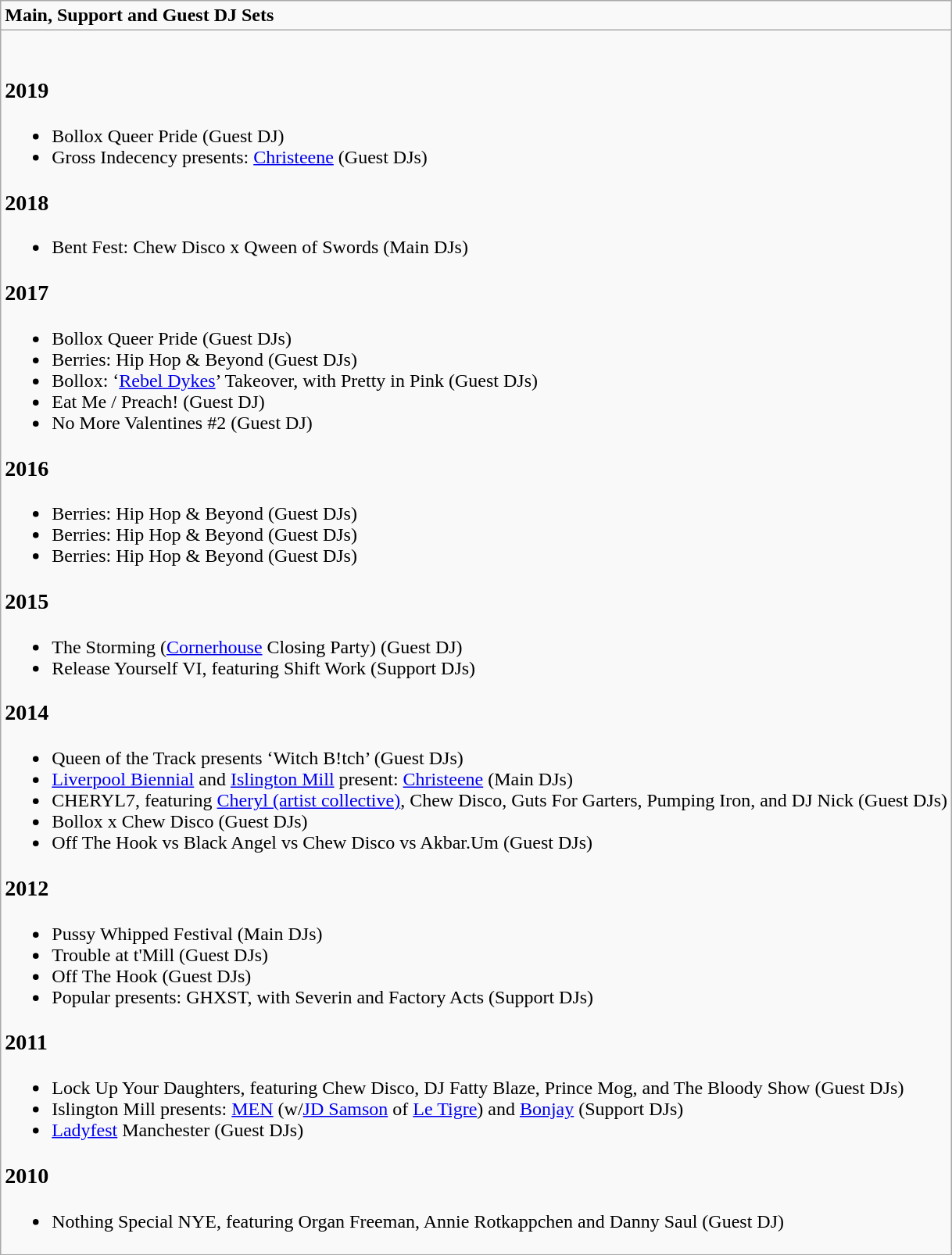<table role="presentation" class="wikitable mw-collapsible mw-collapsed">
<tr>
<td><strong>Main, Support and Guest DJ Sets</strong></td>
</tr>
<tr>
<td><br><h3>2019</h3><ul><li>Bollox Queer Pride (Guest DJ)</li><li>Gross Indecency presents: <a href='#'> Christeene</a> (Guest DJs)</li></ul><h3>2018</h3><ul><li>Bent Fest: Chew Disco x Qween of Swords (Main DJs)</li></ul><h3>2017</h3><ul><li>Bollox Queer Pride (Guest DJs)</li><li>Berries: Hip Hop & Beyond (Guest DJs)</li><li>Bollox: ‘<a href='#'>Rebel Dykes</a>’ Takeover, with Pretty in Pink (Guest DJs)</li><li>Eat Me / Preach! (Guest DJ)</li><li>No More Valentines #2 (Guest DJ)</li></ul><h3>2016</h3><ul><li>Berries: Hip Hop & Beyond (Guest DJs)</li><li>Berries: Hip Hop & Beyond (Guest DJs)</li><li>Berries: Hip Hop & Beyond (Guest DJs)</li></ul><h3>2015</h3><ul><li>The Storming (<a href='#'>Cornerhouse</a> Closing Party) (Guest DJ)</li><li>Release Yourself VI, featuring Shift Work (Support DJs)</li></ul><h3>2014</h3><ul><li>Queen of the Track presents ‘Witch B!tch’ (Guest DJs)</li><li><a href='#'>Liverpool Biennial</a> and <a href='#'>Islington Mill</a> present: <a href='#'> Christeene</a> (Main DJs)</li><li>CHERYL7, featuring <a href='#'> Cheryl (artist collective)</a>, Chew Disco, Guts For Garters, Pumping Iron, and DJ Nick (Guest DJs)</li><li>Bollox x Chew Disco (Guest DJs)</li><li>Off The Hook vs Black Angel vs Chew Disco vs Akbar.Um (Guest DJs)</li></ul><h3>2012</h3><ul><li>Pussy Whipped Festival (Main DJs)</li><li>Trouble at t'Mill (Guest DJs)</li><li>Off The Hook (Guest DJs)</li><li>Popular presents: GHXST, with Severin and Factory Acts (Support DJs)</li></ul><h3>2011</h3><ul><li>Lock Up Your Daughters, featuring Chew Disco, DJ Fatty Blaze, Prince Mog, and The Bloody Show (Guest DJs)</li><li>Islington Mill presents: <a href='#'> MEN</a> (w/<a href='#'>JD Samson</a> of <a href='#'>Le Tigre</a>) and <a href='#'>Bonjay</a> (Support DJs)</li><li><a href='#'>Ladyfest</a> Manchester (Guest DJs)</li></ul><h3>2010</h3><ul><li>Nothing Special NYE, featuring Organ Freeman, Annie Rotkappchen and Danny Saul (Guest DJ)</li></ul></td>
</tr>
</table>
